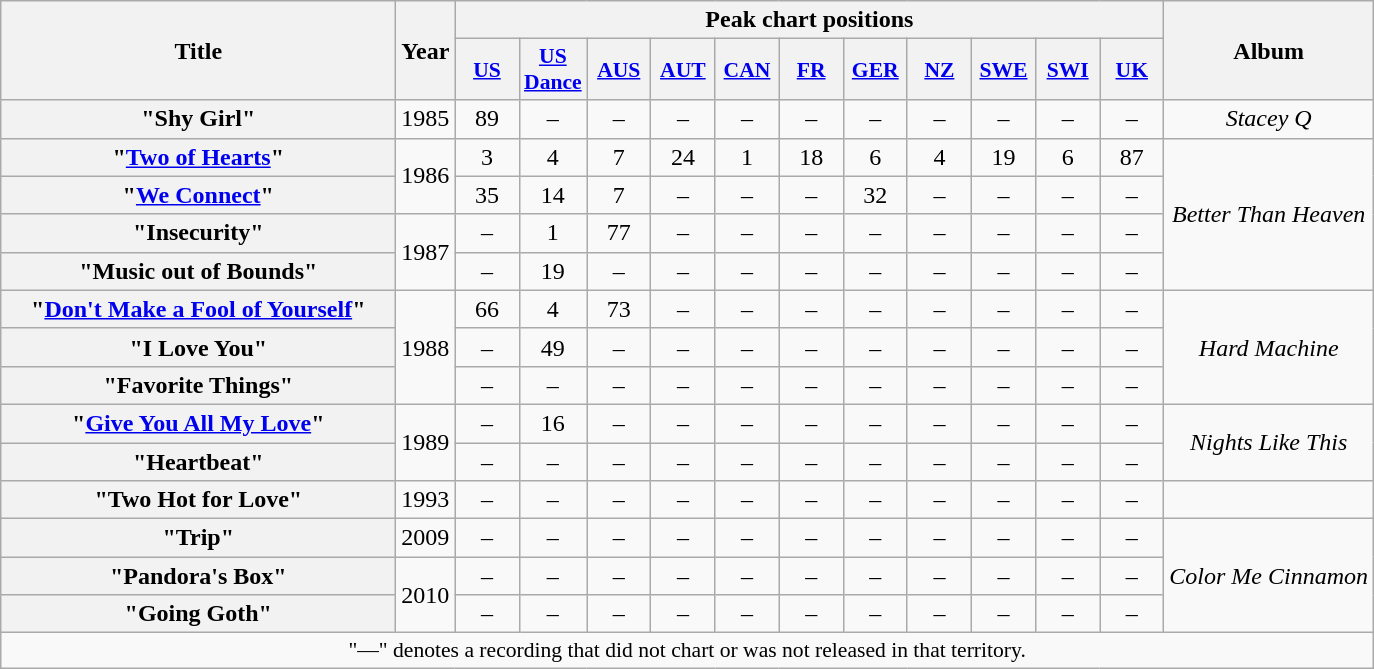<table class="wikitable plainrowheaders" style="text-align:center;">
<tr>
<th scope="col" rowspan="2" style="width:16em;">Title</th>
<th scope="col" rowspan="2">Year</th>
<th scope="col" colspan="11">Peak chart positions</th>
<th scope="col" rowspan="2">Album</th>
</tr>
<tr>
<th scope="col" style="width:2.5em;font-size:90%;"><a href='#'>US</a><br></th>
<th scope="col" style="width:2.5em;font-size:90%;"><a href='#'>US Dance</a><br></th>
<th scope="col" style="width:2.5em;font-size:90%;"><a href='#'>AUS</a><br></th>
<th scope="col" style="width:2.5em;font-size:90%;"><a href='#'>AUT</a><br></th>
<th scope="col" style="width:2.5em;font-size:90%;"><a href='#'>CAN</a><br></th>
<th scope="col" style="width:2.5em;font-size:90%;"><a href='#'>FR</a><br></th>
<th scope="col" style="width:2.5em;font-size:90%;"><a href='#'>GER</a><br></th>
<th scope="col" style="width:2.5em;font-size:90%;"><a href='#'>NZ</a><br></th>
<th scope="col" style="width:2.5em;font-size:90%;"><a href='#'>SWE</a><br></th>
<th scope="col" style="width:2.5em;font-size:90%;"><a href='#'>SWI</a><br></th>
<th scope="col" style="width:2.5em;font-size:90%;"><a href='#'>UK</a><br></th>
</tr>
<tr>
<th scope="row">"Shy Girl"</th>
<td>1985</td>
<td>89</td>
<td>–</td>
<td>–</td>
<td>–</td>
<td>–</td>
<td>–</td>
<td>–</td>
<td>–</td>
<td>–</td>
<td>–</td>
<td>–</td>
<td><em>Stacey Q</em></td>
</tr>
<tr>
<th scope="row">"<a href='#'>Two of Hearts</a>"</th>
<td rowspan="2">1986</td>
<td>3</td>
<td>4</td>
<td>7</td>
<td>24</td>
<td>1</td>
<td>18</td>
<td>6</td>
<td>4</td>
<td>19</td>
<td>6</td>
<td>87</td>
<td rowspan="4"><em>Better Than Heaven</em></td>
</tr>
<tr>
<th scope="row">"<a href='#'>We Connect</a>"</th>
<td>35</td>
<td>14</td>
<td>7</td>
<td>–</td>
<td>–</td>
<td>–</td>
<td>32</td>
<td>–</td>
<td>–</td>
<td>–</td>
<td>–</td>
</tr>
<tr>
<th scope="row">"Insecurity"</th>
<td rowspan="2">1987</td>
<td>–</td>
<td>1</td>
<td>77</td>
<td>–</td>
<td>–</td>
<td>–</td>
<td>–</td>
<td>–</td>
<td>–</td>
<td>–</td>
<td>–</td>
</tr>
<tr>
<th scope="row">"Music out of Bounds"</th>
<td>–</td>
<td>19</td>
<td>–</td>
<td>–</td>
<td>–</td>
<td>–</td>
<td>–</td>
<td>–</td>
<td>–</td>
<td>–</td>
<td>–</td>
</tr>
<tr>
<th scope="row">"<a href='#'>Don't Make a Fool of Yourself</a>"</th>
<td rowspan="3">1988</td>
<td>66</td>
<td>4</td>
<td>73</td>
<td>–</td>
<td>–</td>
<td>–</td>
<td>–</td>
<td>–</td>
<td>–</td>
<td>–</td>
<td>–</td>
<td rowspan="3"><em>Hard Machine</em></td>
</tr>
<tr>
<th scope="row">"I Love You"</th>
<td>–</td>
<td>49</td>
<td>–</td>
<td>–</td>
<td>–</td>
<td>–</td>
<td>–</td>
<td>–</td>
<td>–</td>
<td>–</td>
<td>–</td>
</tr>
<tr>
<th scope="row">"Favorite Things"</th>
<td>–</td>
<td>–</td>
<td>–</td>
<td>–</td>
<td>–</td>
<td>–</td>
<td>–</td>
<td>–</td>
<td>–</td>
<td>–</td>
<td>–</td>
</tr>
<tr>
<th scope="row">"<a href='#'>Give You All My Love</a>"</th>
<td rowspan="2">1989</td>
<td>–</td>
<td>16</td>
<td>–</td>
<td>–</td>
<td>–</td>
<td>–</td>
<td>–</td>
<td>–</td>
<td>–</td>
<td>–</td>
<td>–</td>
<td rowspan="2"><em>Nights Like This</em></td>
</tr>
<tr>
<th scope="row">"Heartbeat"</th>
<td>–</td>
<td>–</td>
<td>–</td>
<td>–</td>
<td>–</td>
<td>–</td>
<td>–</td>
<td>–</td>
<td>–</td>
<td>–</td>
<td>–</td>
</tr>
<tr>
<th scope="row">"Two Hot for Love"</th>
<td>1993</td>
<td>–</td>
<td>–</td>
<td>–</td>
<td>–</td>
<td>–</td>
<td>–</td>
<td>–</td>
<td>–</td>
<td>–</td>
<td>–</td>
<td>–</td>
<td></td>
</tr>
<tr>
<th scope="row">"Trip"</th>
<td>2009</td>
<td>–</td>
<td>–</td>
<td>–</td>
<td>–</td>
<td>–</td>
<td>–</td>
<td>–</td>
<td>–</td>
<td>–</td>
<td>–</td>
<td>–</td>
<td rowspan="3"><em>Color Me Cinnamon</em></td>
</tr>
<tr>
<th scope="row">"Pandora's Box"</th>
<td rowspan="2">2010</td>
<td>–</td>
<td>–</td>
<td>–</td>
<td>–</td>
<td>–</td>
<td>–</td>
<td>–</td>
<td>–</td>
<td>–</td>
<td>–</td>
<td>–</td>
</tr>
<tr>
<th scope="row">"Going Goth"</th>
<td>–</td>
<td>–</td>
<td>–</td>
<td>–</td>
<td>–</td>
<td>–</td>
<td>–</td>
<td>–</td>
<td>–</td>
<td>–</td>
<td>–</td>
</tr>
<tr>
<td colspan="15" style="font-size:90%">"—" denotes a recording that did not chart or was not released in that territory.</td>
</tr>
</table>
